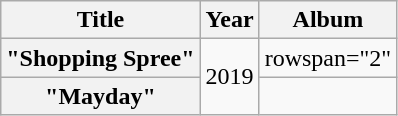<table class="wikitable plainrowheaders">
<tr>
<th>Title</th>
<th>Year</th>
<th>Album</th>
</tr>
<tr>
<th scope="row">"Shopping Spree"<br></th>
<td rowspan="2">2019</td>
<td>rowspan="2" </td>
</tr>
<tr>
<th scope="row">"Mayday"<br></th>
</tr>
</table>
